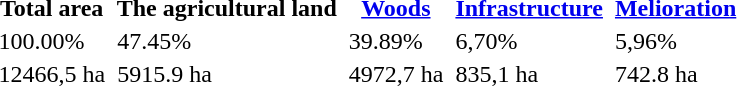<table class="standard">
<tr ->
<th> Total area</th>
<th> The agricultural land</th>
<th> <a href='#'>Woods</a></th>
<th> <a href='#'>Infrastructure</a></th>
<th> <a href='#'>Melioration</a></th>
<th></th>
</tr>
<tr ->
<td> 100.00%</td>
<td> 47.45%</td>
<td> 39.89%</td>
<td> 6,70%</td>
<td> 5,96%</td>
<td></td>
</tr>
<tr ->
<td> 12466,5 ha</td>
<td> 5915.9 ha</td>
<td> 4972,7 ha</td>
<td> 835,1 ha</td>
<td> 742.8 ha</td>
<td></td>
</tr>
<tr ->
</tr>
</table>
